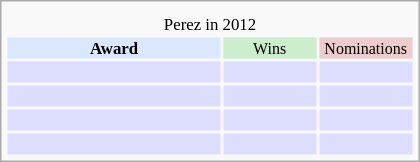<table class="infobox" style="width: 25em; text-align: left; font-size: 70%; vertical-align: middle;">
<tr>
<td colspan="3" style="text-align:center;"></td>
</tr>
<tr>
<td colspan="3" style="text-align:center;">Perez in 2012</td>
</tr>
<tr bgcolor=#D9E8FF style="text-align:center;">
<th style="vertical-align: middle;">Award</th>
<td style="background:#cceecc; font-size:8pt; vertical-align: middle;" width="60px">Wins</td>
<td style="background:#eecccc; font-size:8pt; vertical-align: middle;" width="60px">Nominations</td>
</tr>
<tr bgcolor=#ddddff>
<td align="center"><br></td>
<td></td>
<td></td>
</tr>
<tr bgcolor=#ddddff>
<td align="center"><br></td>
<td></td>
<td></td>
</tr>
<tr bgcolor=#ddddff>
<td align="center"><br></td>
<td></td>
<td></td>
</tr>
<tr bgcolor=#ddddff>
<td align="center"><br></td>
<td></td>
<td></td>
</tr>
</table>
